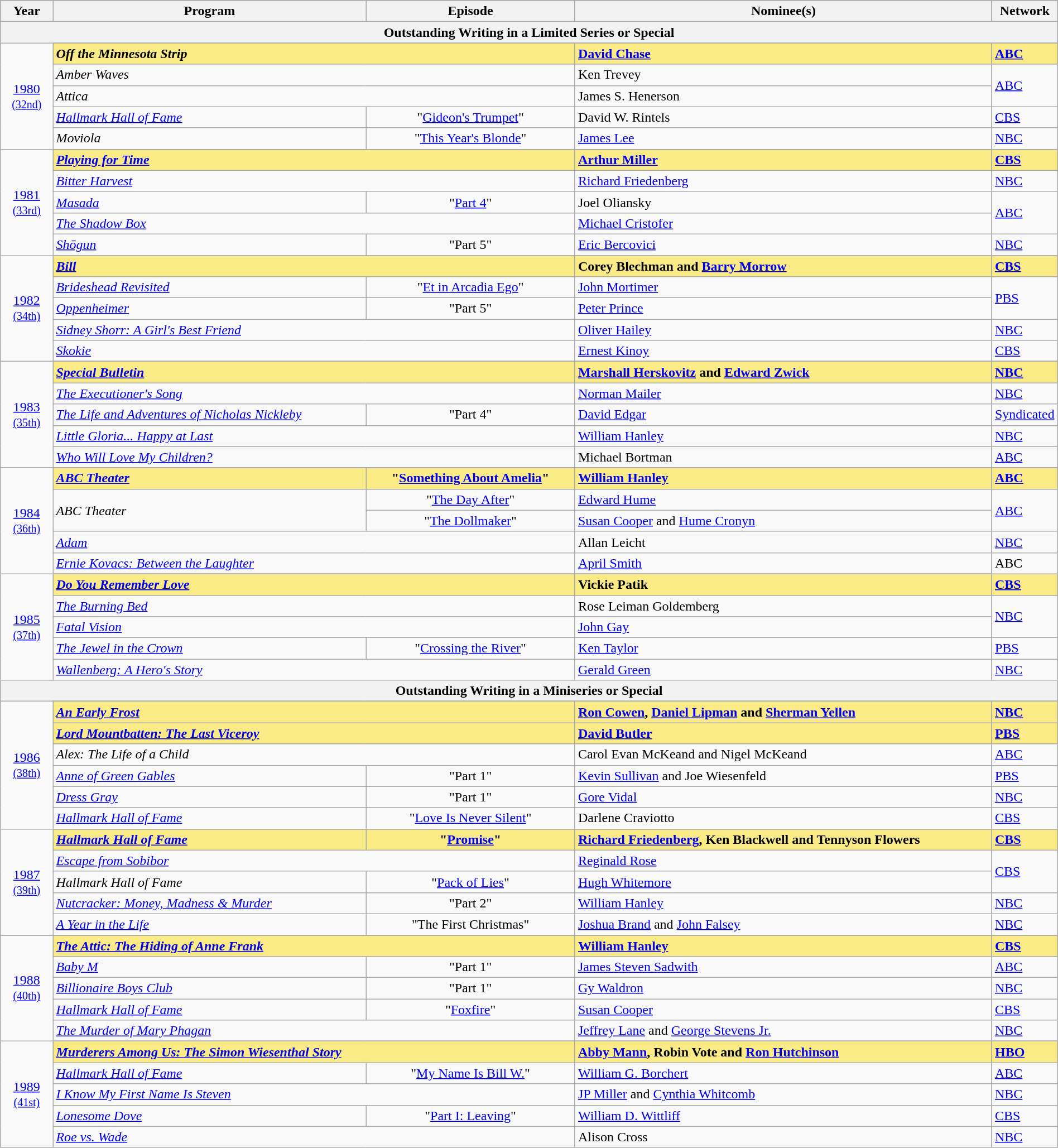<table class="wikitable" style="width:100%">
<tr bgcolor="#bebebe">
<th width="5%">Year</th>
<th width="30%">Program</th>
<th width="20%">Episode</th>
<th width="40%">Nominee(s)</th>
<th width="5%">Network</th>
</tr>
<tr>
<th colspan=5>Outstanding Writing in a Limited Series or Special</th>
</tr>
<tr>
<td rowspan=6 style="text-align:center"><a href='#'>1980</a><br><small><a href='#'>(32nd)</a></small><br></td>
</tr>
<tr style="background:#FAEB86">
<td colspan=2><strong><em>Off the Minnesota Strip</em></strong></td>
<td><strong><a href='#'>David Chase</a></strong></td>
<td><strong><a href='#'>ABC</a></strong></td>
</tr>
<tr>
<td colspan=2><em>Amber Waves</em></td>
<td>Ken Trevey</td>
<td rowspan=2><a href='#'>ABC</a></td>
</tr>
<tr>
<td colspan=2><em>Attica</em></td>
<td>James S. Henerson</td>
</tr>
<tr>
<td><em><a href='#'>Hallmark Hall of Fame</a></em></td>
<td align=center>"<a href='#'>Gideon's Trumpet</a>"</td>
<td>David W. Rintels</td>
<td><a href='#'>CBS</a></td>
</tr>
<tr>
<td><em>Moviola</em></td>
<td align=center>"<a href='#'>This Year's Blonde</a>"</td>
<td><a href='#'>James Lee</a></td>
<td><a href='#'>NBC</a></td>
</tr>
<tr>
<td rowspan=6 style="text-align:center"><a href='#'>1981</a><br><small><a href='#'>(33rd)</a></small><br></td>
</tr>
<tr style="background:#FAEB86">
<td colspan=2><strong><em><a href='#'>Playing for Time</a></em></strong></td>
<td><strong><a href='#'>Arthur Miller</a></strong></td>
<td><strong><a href='#'>CBS</a></strong></td>
</tr>
<tr>
<td colspan=2><em><a href='#'>Bitter Harvest</a></em></td>
<td><a href='#'>Richard Friedenberg</a></td>
<td><a href='#'>NBC</a></td>
</tr>
<tr>
<td><em><a href='#'>Masada</a></em></td>
<td align=center>"<a href='#'>Part 4</a>"</td>
<td>Joel Oliansky</td>
<td rowspan=2><a href='#'>ABC</a></td>
</tr>
<tr>
<td colspan=2><em><a href='#'>The Shadow Box</a></em></td>
<td><a href='#'>Michael Cristofer</a></td>
</tr>
<tr>
<td><em><a href='#'>Shōgun</a></em></td>
<td align=center>"Part 5"</td>
<td><a href='#'>Eric Bercovici</a></td>
<td><a href='#'>NBC</a></td>
</tr>
<tr>
<td rowspan=6 style="text-align:center"><a href='#'>1982</a><br><small><a href='#'>(34th)</a></small><br></td>
</tr>
<tr style="background:#FAEB86">
<td colspan=2><strong><em><a href='#'>Bill</a></em></strong></td>
<td><strong>Corey Blechman and <a href='#'>Barry Morrow</a></strong></td>
<td><strong><a href='#'>CBS</a></strong></td>
</tr>
<tr>
<td><em><a href='#'>Brideshead Revisited</a></em></td>
<td align=center>"<a href='#'>Et in Arcadia Ego</a>"</td>
<td><a href='#'>John Mortimer</a></td>
<td rowspan=2><a href='#'>PBS</a></td>
</tr>
<tr>
<td><em><a href='#'>Oppenheimer</a></em></td>
<td align=center>"Part 5"</td>
<td><a href='#'>Peter Prince</a></td>
</tr>
<tr>
<td colspan=2><em><a href='#'>Sidney Shorr: A Girl's Best Friend</a></em></td>
<td><a href='#'>Oliver Hailey</a></td>
<td><a href='#'>NBC</a></td>
</tr>
<tr>
<td colspan=2><em><a href='#'>Skokie</a></em></td>
<td><a href='#'>Ernest Kinoy</a></td>
<td><a href='#'>CBS</a></td>
</tr>
<tr>
<td rowspan=6 style="text-align:center"><a href='#'>1983</a><br><small><a href='#'>(35th)</a></small><br></td>
</tr>
<tr style="background:#FAEB86">
<td colspan=2><strong><em><a href='#'>Special Bulletin</a></em></strong></td>
<td><strong><a href='#'>Marshall Herskovitz</a> and <a href='#'>Edward Zwick</a></strong></td>
<td><strong><a href='#'>NBC</a></strong></td>
</tr>
<tr>
<td colspan=2><em><a href='#'>The Executioner's Song</a></em></td>
<td><a href='#'>Norman Mailer</a></td>
<td><a href='#'>NBC</a></td>
</tr>
<tr>
<td><em><a href='#'>The Life and Adventures of Nicholas Nickleby</a></em></td>
<td align=center>"Part 4"</td>
<td><a href='#'>David Edgar</a></td>
<td><a href='#'>Syndicated</a></td>
</tr>
<tr>
<td colspan=2><em><a href='#'>Little Gloria... Happy at Last</a></em></td>
<td><a href='#'>William Hanley</a></td>
<td><a href='#'>NBC</a></td>
</tr>
<tr>
<td colspan=2><em><a href='#'>Who Will Love My Children?</a></em></td>
<td>Michael Bortman</td>
<td><a href='#'>ABC</a></td>
</tr>
<tr>
<td rowspan=6 style="text-align:center"><a href='#'>1984</a><br><small><a href='#'>(36th)</a></small><br></td>
</tr>
<tr style="background:#FAEB86">
<td><strong><em><a href='#'>ABC Theater</a></em></strong></td>
<td align=center><strong>"<a href='#'>Something About Amelia</a>"</strong></td>
<td><strong><a href='#'>William Hanley</a></strong></td>
<td><strong><a href='#'>ABC</a></strong></td>
</tr>
<tr>
<td rowspan=2><em>ABC Theater</em></td>
<td align=center>"<a href='#'>The Day After</a>"</td>
<td><a href='#'>Edward Hume</a></td>
<td rowspan=2><a href='#'>ABC</a></td>
</tr>
<tr>
<td align=center>"<a href='#'>The Dollmaker</a>"</td>
<td><a href='#'>Susan Cooper</a> and <a href='#'>Hume Cronyn</a></td>
</tr>
<tr>
<td colspan=2><em><a href='#'>Adam</a></em></td>
<td>Allan Leicht</td>
<td><a href='#'>NBC</a></td>
</tr>
<tr>
<td colspan=2><em><a href='#'>Ernie Kovacs: Between the Laughter</a></em></td>
<td><a href='#'>April Smith</a></td>
<td rowspan=2>ABC</td>
</tr>
<tr>
<td rowspan=6 style="text-align:center"><a href='#'>1985</a><br><small><a href='#'>(37th)</a></small><br></td>
</tr>
<tr style="background:#FAEB86">
<td colspan=2><strong><em><a href='#'>Do You Remember Love</a></em></strong></td>
<td><strong>Vickie Patik</strong></td>
<td><strong><a href='#'>CBS</a></strong></td>
</tr>
<tr>
<td colspan=2><em><a href='#'>The Burning Bed</a></em></td>
<td>Rose Leiman Goldemberg</td>
<td rowspan=2><a href='#'>NBC</a></td>
</tr>
<tr>
<td colspan=2><em><a href='#'>Fatal Vision</a></em></td>
<td><a href='#'>John Gay</a></td>
</tr>
<tr>
<td><em><a href='#'>The Jewel in the Crown</a></em></td>
<td align=center>"<a href='#'>Crossing the River</a>"</td>
<td><a href='#'>Ken Taylor</a></td>
<td><a href='#'>PBS</a></td>
</tr>
<tr>
<td colspan=2><em><a href='#'>Wallenberg: A Hero's Story</a></em></td>
<td><a href='#'>Gerald Green</a></td>
<td><a href='#'>NBC</a></td>
</tr>
<tr>
<th colspan=5>Outstanding Writing in a Miniseries or Special</th>
</tr>
<tr>
<td rowspan=7 style="text-align:center"><a href='#'>1986</a><br><small><a href='#'>(38th)</a></small><br></td>
</tr>
<tr style="background:#FAEB86">
<td colspan=2><strong><em><a href='#'>An Early Frost</a></em></strong></td>
<td><strong><a href='#'>Ron Cowen</a>, <a href='#'>Daniel Lipman</a> and <a href='#'>Sherman Yellen</a></strong></td>
<td><strong><a href='#'>NBC</a></strong></td>
</tr>
<tr style="background:#FAEB86">
<td colspan=2><strong><em><a href='#'>Lord Mountbatten: The Last Viceroy</a></em></strong></td>
<td><strong><a href='#'>David Butler</a></strong></td>
<td><strong><a href='#'>PBS</a></strong></td>
</tr>
<tr>
<td colspan=2><em>Alex: The Life of a Child</em></td>
<td>Carol Evan McKeand and Nigel McKeand</td>
<td><a href='#'>ABC</a></td>
</tr>
<tr>
<td><em><a href='#'>Anne of Green Gables</a></em></td>
<td align=center>"Part 1"</td>
<td><a href='#'>Kevin Sullivan</a> and Joe Wiesenfeld</td>
<td><a href='#'>PBS</a></td>
</tr>
<tr>
<td><em><a href='#'>Dress Gray</a></em></td>
<td align=center>"Part 1"</td>
<td><a href='#'>Gore Vidal</a></td>
<td><a href='#'>NBC</a></td>
</tr>
<tr>
<td><em><a href='#'>Hallmark Hall of Fame</a></em></td>
<td align=center>"<a href='#'>Love Is Never Silent</a>"</td>
<td>Darlene Craviotto</td>
<td><a href='#'>CBS</a></td>
</tr>
<tr>
<td rowspan=6 style="text-align:center"><a href='#'>1987</a><br><small><a href='#'>(39th)</a></small><br></td>
</tr>
<tr style="background:#FAEB86">
<td><strong><em><a href='#'>Hallmark Hall of Fame</a></em></strong></td>
<td align=center><strong>"<a href='#'>Promise</a>"</strong></td>
<td><strong><a href='#'>Richard Friedenberg</a>, Ken Blackwell and Tennyson Flowers</strong></td>
<td><strong><a href='#'>CBS</a></strong></td>
</tr>
<tr>
<td colspan=2><em><a href='#'>Escape from Sobibor</a></em></td>
<td><a href='#'>Reginald Rose</a></td>
<td rowspan=2><a href='#'>CBS</a></td>
</tr>
<tr>
<td><em>Hallmark Hall of Fame</em></td>
<td align=center>"<a href='#'>Pack of Lies</a>"</td>
<td><a href='#'>Hugh Whitemore</a></td>
</tr>
<tr>
<td><em><a href='#'>Nutcracker: Money, Madness & Murder</a></em></td>
<td align=center>"Part 2"</td>
<td><a href='#'>William Hanley</a></td>
<td><a href='#'>NBC</a></td>
</tr>
<tr>
<td><em><a href='#'>A Year in the Life</a></em></td>
<td align=center>"The First Christmas"</td>
<td><a href='#'>Joshua Brand</a> and <a href='#'>John Falsey</a></td>
<td><a href='#'>NBC</a></td>
</tr>
<tr>
<td rowspan=6 style="text-align:center"><a href='#'>1988</a><br><small><a href='#'>(40th)</a></small><br></td>
</tr>
<tr style="background:#FAEB86">
<td colspan=2><strong><em><a href='#'>The Attic: The Hiding of Anne Frank</a></em></strong></td>
<td><strong><a href='#'>William Hanley</a></strong></td>
<td><strong><a href='#'>CBS</a></strong></td>
</tr>
<tr>
<td><em><a href='#'>Baby M</a></em></td>
<td align=center>"Part 1"</td>
<td><a href='#'>James Steven Sadwith</a></td>
<td><a href='#'>ABC</a></td>
</tr>
<tr>
<td><em><a href='#'>Billionaire Boys Club</a></em></td>
<td align=center>"Part 1"</td>
<td><a href='#'>Gy Waldron</a></td>
<td><a href='#'>NBC</a></td>
</tr>
<tr>
<td><em><a href='#'>Hallmark Hall of Fame</a></em></td>
<td align=center>"<a href='#'>Foxfire</a>"</td>
<td><a href='#'>Susan Cooper</a></td>
<td><a href='#'>CBS</a></td>
</tr>
<tr>
<td colspan=2><em><a href='#'>The Murder of Mary Phagan</a></em></td>
<td><a href='#'>Jeffrey Lane</a> and <a href='#'>George Stevens Jr.</a></td>
<td><a href='#'>NBC</a></td>
</tr>
<tr>
<td rowspan=6 style="text-align:center"><a href='#'>1989</a><br><small><a href='#'>(41st)</a></small><br></td>
</tr>
<tr style="background:#FAEB86">
<td colspan=2><strong><em><a href='#'>Murderers Among Us: The Simon Wiesenthal Story</a></em></strong></td>
<td><strong><a href='#'>Abby Mann</a>, Robin Vote and <a href='#'>Ron Hutchinson</a></strong></td>
<td><strong><a href='#'>HBO</a></strong></td>
</tr>
<tr>
<td><em><a href='#'>Hallmark Hall of Fame</a></em></td>
<td align=center>"<a href='#'>My Name Is Bill W.</a>"</td>
<td><a href='#'>William G. Borchert</a></td>
<td><a href='#'>ABC</a></td>
</tr>
<tr>
<td colspan=2><em><a href='#'>I Know My First Name Is Steven</a></em></td>
<td><a href='#'>JP Miller</a> and <a href='#'>Cynthia Whitcomb</a></td>
<td><a href='#'>NBC</a></td>
</tr>
<tr>
<td><em><a href='#'>Lonesome Dove</a></em></td>
<td align=center>"<a href='#'>Part I: Leaving</a>"</td>
<td><a href='#'>William D. Wittliff</a></td>
<td><a href='#'>CBS</a></td>
</tr>
<tr>
<td colspan=2><em><a href='#'>Roe vs. Wade</a></em></td>
<td>Alison Cross</td>
<td><a href='#'>NBC</a></td>
</tr>
</table>
